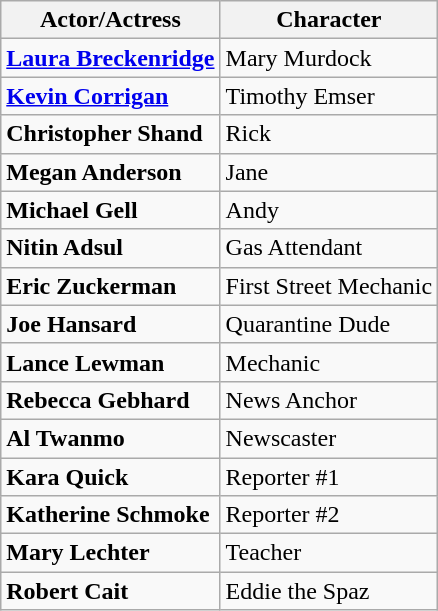<table class="wikitable">
<tr>
<th>Actor/Actress</th>
<th>Character</th>
</tr>
<tr>
<td><strong><a href='#'>Laura Breckenridge</a></strong></td>
<td>Mary Murdock</td>
</tr>
<tr>
<td><strong><a href='#'>Kevin Corrigan</a></strong></td>
<td>Timothy Emser</td>
</tr>
<tr>
<td><strong>Christopher Shand</strong></td>
<td>Rick</td>
</tr>
<tr>
<td><strong>Megan Anderson</strong></td>
<td>Jane</td>
</tr>
<tr>
<td><strong>Michael Gell</strong></td>
<td>Andy</td>
</tr>
<tr>
<td><strong>Nitin Adsul</strong></td>
<td>Gas Attendant</td>
</tr>
<tr>
<td><strong>Eric Zuckerman</strong></td>
<td>First Street Mechanic</td>
</tr>
<tr>
<td><strong>Joe Hansard</strong></td>
<td>Quarantine Dude</td>
</tr>
<tr>
<td><strong>Lance Lewman</strong></td>
<td>Mechanic</td>
</tr>
<tr>
<td><strong>Rebecca Gebhard</strong></td>
<td>News Anchor</td>
</tr>
<tr>
<td><strong>Al Twanmo</strong></td>
<td>Newscaster</td>
</tr>
<tr>
<td><strong>Kara Quick</strong></td>
<td>Reporter #1</td>
</tr>
<tr>
<td><strong>Katherine Schmoke</strong></td>
<td>Reporter #2</td>
</tr>
<tr>
<td><strong>Mary Lechter</strong></td>
<td>Teacher</td>
</tr>
<tr>
<td><strong>Robert Cait</strong></td>
<td>Eddie the Spaz</td>
</tr>
</table>
